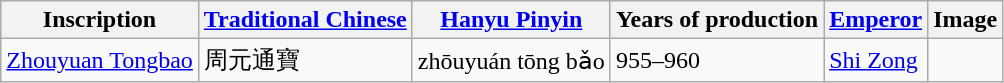<table class="wikitable">
<tr>
<th>Inscription</th>
<th><a href='#'>Traditional Chinese</a></th>
<th><a href='#'>Hanyu Pinyin</a></th>
<th>Years of production</th>
<th><a href='#'>Emperor</a></th>
<th>Image</th>
</tr>
<tr>
<td><a href='#'>Zhouyuan Tongbao</a></td>
<td>周元通寶</td>
<td>zhōuyuán tōng bǎo</td>
<td>955–960</td>
<td><a href='#'>Shi Zong</a></td>
<td></td>
</tr>
</table>
